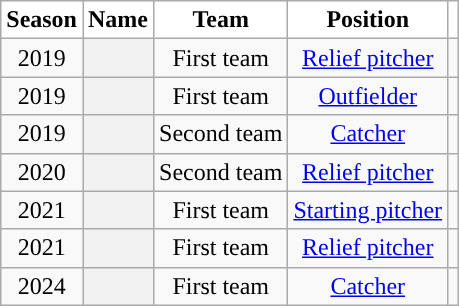<table class="wikitable sortable plainrowheaders" style="text-align:center">
<tr>
<th scope="col" style="background-color:#ffffff; border-top:#">Season</th>
<th scope="col" style="background-color:#ffffff; border-top:#">Name</th>
<th scope="col" style="background-color:#ffffff; border-top:#">Team</th>
<th scope="col" style="background-color:#ffffff; border-top:#">Position</th>
<th scope="col" class="unsortable" style="background-color:#ffffff; border-top:#"></th>
</tr>
<tr>
<td>2019</td>
<th scope="row" style="text-align:center"> </th>
<td>First team</td>
<td><a href='#'>Relief pitcher</a></td>
<td></td>
</tr>
<tr>
<td>2019</td>
<th scope="row" style="text-align:center"></th>
<td>First team</td>
<td><a href='#'>Outfielder</a></td>
<td></td>
</tr>
<tr>
<td>2019</td>
<th scope="row" style="text-align:center"></th>
<td>Second team</td>
<td><a href='#'>Catcher</a></td>
<td></td>
</tr>
<tr>
<td>2020</td>
<th scope="row" style="text-align:center"></th>
<td>Second team</td>
<td><a href='#'>Relief pitcher</a></td>
<td></td>
</tr>
<tr>
<td>2021</td>
<th scope="row" style="text-align:center"></th>
<td>First team</td>
<td><a href='#'>Starting pitcher</a></td>
<td></td>
</tr>
<tr>
<td>2021</td>
<th scope="row" style="text-align:center"> </th>
<td>First team</td>
<td><a href='#'>Relief pitcher</a></td>
<td></td>
</tr>
<tr>
<td>2024</td>
<th scope="row" style="text-align:center"></th>
<td>First team</td>
<td><a href='#'>Catcher</a></td>
<td></td>
</tr>
</table>
